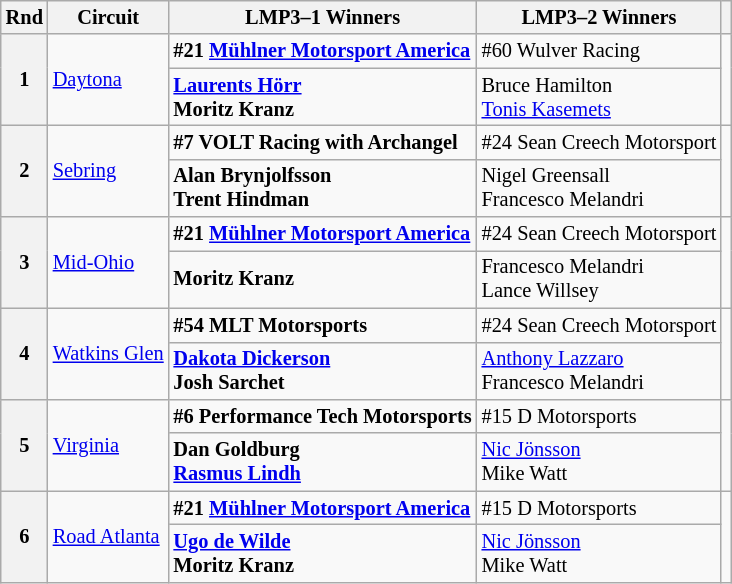<table class="wikitable" style="font-size:85%">
<tr>
<th>Rnd</th>
<th>Circuit</th>
<th>LMP3–1 Winners</th>
<th>LMP3–2 Winners</th>
<th></th>
</tr>
<tr>
<th rowspan=2>1</th>
<td rowspan=2><a href='#'>Daytona</a></td>
<td><strong> #21 <a href='#'>Mühlner Motorsport America</a></strong></td>
<td> #60 Wulver Racing</td>
<td rowspan=2 align=center></td>
</tr>
<tr>
<td><strong> <a href='#'>Laurents Hörr</a><br> Moritz Kranz</strong></td>
<td> Bruce Hamilton<br> <a href='#'>Tonis Kasemets</a></td>
</tr>
<tr>
<th rowspan=2>2</th>
<td rowspan=2><a href='#'>Sebring</a></td>
<td><strong> #7 VOLT Racing with Archangel</strong></td>
<td> #24 Sean Creech Motorsport</td>
<td rowspan=2 align=center></td>
</tr>
<tr>
<td><strong> Alan Brynjolfsson<br> Trent Hindman</strong></td>
<td> Nigel Greensall<br> Francesco Melandri</td>
</tr>
<tr>
<th rowspan=2>3</th>
<td rowspan=2><a href='#'>Mid-Ohio</a></td>
<td><strong> #21 <a href='#'>Mühlner Motorsport America</a></strong></td>
<td> #24 Sean Creech Motorsport</td>
<td rowspan=2 align=center></td>
</tr>
<tr>
<td><strong> Moritz Kranz</strong></td>
<td> Francesco Melandri<br> Lance Willsey</td>
</tr>
<tr>
<th rowspan=2>4</th>
<td rowspan=2><a href='#'>Watkins Glen</a></td>
<td><strong> #54 MLT Motorsports</strong></td>
<td> #24 Sean Creech Motorsport</td>
<td rowspan=2 align=center></td>
</tr>
<tr>
<td><strong> <a href='#'>Dakota Dickerson</a><br> Josh Sarchet</strong></td>
<td> <a href='#'>Anthony Lazzaro</a><br> Francesco Melandri</td>
</tr>
<tr>
<th rowspan=2>5</th>
<td rowspan=2><a href='#'>Virginia</a></td>
<td><strong> #6 Performance Tech Motorsports</strong></td>
<td> #15 D Motorsports</td>
<td rowspan=2 align=center></td>
</tr>
<tr>
<td><strong> Dan Goldburg<br> <a href='#'>Rasmus Lindh</a></strong></td>
<td> <a href='#'>Nic Jönsson</a><br> Mike Watt</td>
</tr>
<tr>
<th rowspan=2>6</th>
<td rowspan=2><a href='#'>Road Atlanta</a></td>
<td><strong> #21 <a href='#'>Mühlner Motorsport America</a></strong></td>
<td> #15 D Motorsports</td>
<td rowspan=2 align=center></td>
</tr>
<tr>
<td><strong> <a href='#'>Ugo de Wilde</a><br> Moritz Kranz</strong></td>
<td> <a href='#'>Nic Jönsson</a><br> Mike Watt</td>
</tr>
</table>
